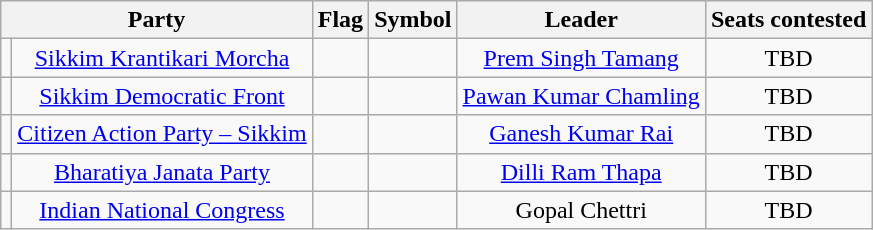<table class="wikitable"  style="text-align:center">
<tr>
<th colspan="2">Party</th>
<th>Flag</th>
<th>Symbol</th>
<th>Leader</th>
<th>Seats contested</th>
</tr>
<tr>
<td></td>
<td><a href='#'>Sikkim Krantikari Morcha</a></td>
<td></td>
<td></td>
<td><a href='#'>Prem Singh Tamang</a></td>
<td>TBD</td>
</tr>
<tr>
<td></td>
<td><a href='#'>Sikkim Democratic Front</a></td>
<td></td>
<td></td>
<td><a href='#'>Pawan Kumar Chamling</a></td>
<td>TBD</td>
</tr>
<tr>
<td></td>
<td><a href='#'>Citizen Action Party – Sikkim</a></td>
<td></td>
<td></td>
<td><a href='#'>Ganesh Kumar Rai</a></td>
<td>TBD</td>
</tr>
<tr>
<td></td>
<td><a href='#'>Bharatiya Janata Party</a></td>
<td></td>
<td></td>
<td><a href='#'>Dilli Ram Thapa</a></td>
<td>TBD</td>
</tr>
<tr>
<td></td>
<td><a href='#'>Indian National Congress</a></td>
<td></td>
<td></td>
<td>Gopal Chettri</td>
<td>TBD</td>
</tr>
</table>
